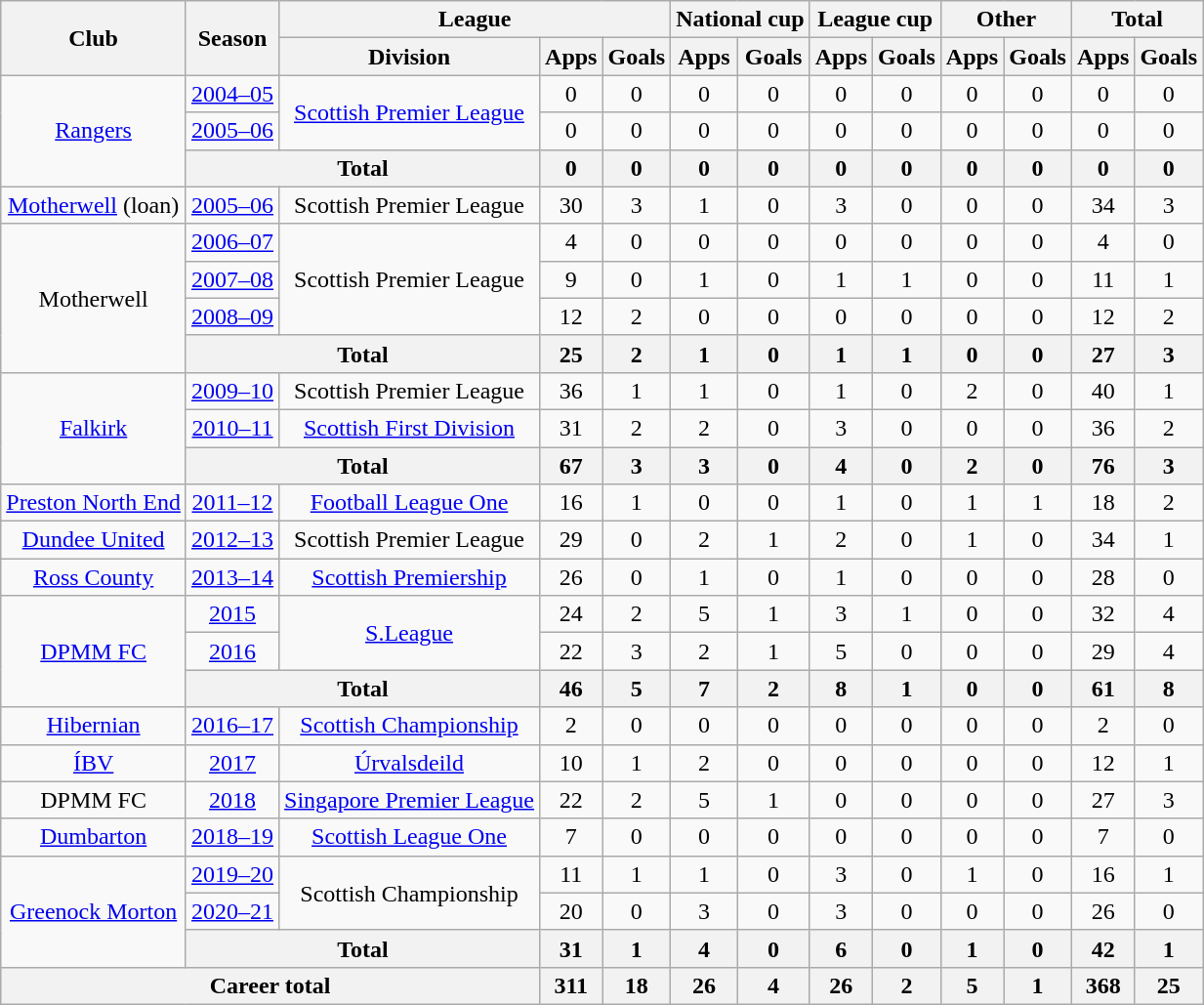<table class="wikitable" style="text-align:center">
<tr>
<th rowspan="2">Club</th>
<th rowspan="2">Season</th>
<th colspan="3">League</th>
<th colspan="2">National cup</th>
<th colspan="2">League cup</th>
<th colspan="2">Other</th>
<th colspan="2">Total</th>
</tr>
<tr>
<th>Division</th>
<th>Apps</th>
<th>Goals</th>
<th>Apps</th>
<th>Goals</th>
<th>Apps</th>
<th>Goals</th>
<th>Apps</th>
<th>Goals</th>
<th>Apps</th>
<th>Goals</th>
</tr>
<tr>
<td rowspan="3"><a href='#'>Rangers</a></td>
<td><a href='#'>2004–05</a></td>
<td rowspan="2"><a href='#'>Scottish Premier League</a></td>
<td>0</td>
<td>0</td>
<td>0</td>
<td>0</td>
<td>0</td>
<td>0</td>
<td>0</td>
<td>0</td>
<td>0</td>
<td>0</td>
</tr>
<tr>
<td><a href='#'>2005–06</a></td>
<td>0</td>
<td>0</td>
<td>0</td>
<td>0</td>
<td>0</td>
<td>0</td>
<td>0</td>
<td>0</td>
<td>0</td>
<td>0</td>
</tr>
<tr>
<th colspan="2">Total</th>
<th>0</th>
<th>0</th>
<th>0</th>
<th>0</th>
<th>0</th>
<th>0</th>
<th>0</th>
<th>0</th>
<th>0</th>
<th>0</th>
</tr>
<tr>
<td><a href='#'>Motherwell</a> (loan)</td>
<td><a href='#'>2005–06</a></td>
<td>Scottish Premier League</td>
<td>30</td>
<td>3</td>
<td>1</td>
<td>0</td>
<td>3</td>
<td>0</td>
<td>0</td>
<td>0</td>
<td>34</td>
<td>3</td>
</tr>
<tr>
<td rowspan="4">Motherwell</td>
<td><a href='#'>2006–07</a></td>
<td rowspan="3">Scottish Premier League</td>
<td>4</td>
<td>0</td>
<td>0</td>
<td>0</td>
<td>0</td>
<td>0</td>
<td>0</td>
<td>0</td>
<td>4</td>
<td>0</td>
</tr>
<tr>
<td><a href='#'>2007–08</a></td>
<td>9</td>
<td>0</td>
<td>1</td>
<td>0</td>
<td>1</td>
<td>1</td>
<td>0</td>
<td>0</td>
<td>11</td>
<td>1</td>
</tr>
<tr>
<td><a href='#'>2008–09</a></td>
<td>12</td>
<td>2</td>
<td>0</td>
<td>0</td>
<td>0</td>
<td>0</td>
<td>0</td>
<td>0</td>
<td>12</td>
<td>2</td>
</tr>
<tr>
<th colspan="2">Total</th>
<th>25</th>
<th>2</th>
<th>1</th>
<th>0</th>
<th>1</th>
<th>1</th>
<th>0</th>
<th>0</th>
<th>27</th>
<th>3</th>
</tr>
<tr>
<td rowspan="3"><a href='#'>Falkirk</a></td>
<td><a href='#'>2009–10</a></td>
<td>Scottish Premier League</td>
<td>36</td>
<td>1</td>
<td>1</td>
<td>0</td>
<td>1</td>
<td>0</td>
<td>2</td>
<td>0</td>
<td>40</td>
<td>1</td>
</tr>
<tr>
<td><a href='#'>2010–11</a></td>
<td><a href='#'>Scottish First Division</a></td>
<td>31</td>
<td>2</td>
<td>2</td>
<td>0</td>
<td>3</td>
<td>0</td>
<td>0</td>
<td>0</td>
<td>36</td>
<td>2</td>
</tr>
<tr>
<th colspan="2">Total</th>
<th>67</th>
<th>3</th>
<th>3</th>
<th>0</th>
<th>4</th>
<th>0</th>
<th>2</th>
<th>0</th>
<th>76</th>
<th>3</th>
</tr>
<tr>
<td><a href='#'>Preston North End</a></td>
<td><a href='#'>2011–12</a></td>
<td><a href='#'>Football League One</a></td>
<td>16</td>
<td>1</td>
<td>0</td>
<td>0</td>
<td>1</td>
<td>0</td>
<td>1</td>
<td>1</td>
<td>18</td>
<td>2</td>
</tr>
<tr>
<td><a href='#'>Dundee United</a></td>
<td><a href='#'>2012–13</a></td>
<td>Scottish Premier League</td>
<td>29</td>
<td>0</td>
<td>2</td>
<td>1</td>
<td>2</td>
<td>0</td>
<td>1</td>
<td>0</td>
<td>34</td>
<td>1</td>
</tr>
<tr>
<td><a href='#'>Ross County</a></td>
<td><a href='#'>2013–14</a></td>
<td><a href='#'>Scottish Premiership</a></td>
<td>26</td>
<td>0</td>
<td>1</td>
<td>0</td>
<td>1</td>
<td>0</td>
<td>0</td>
<td>0</td>
<td>28</td>
<td>0</td>
</tr>
<tr>
<td rowspan="3"><a href='#'>DPMM FC</a></td>
<td><a href='#'>2015</a></td>
<td rowspan="2"><a href='#'>S.League</a></td>
<td>24</td>
<td>2</td>
<td>5</td>
<td>1</td>
<td>3</td>
<td>1</td>
<td>0</td>
<td>0</td>
<td>32</td>
<td>4</td>
</tr>
<tr>
<td><a href='#'>2016</a></td>
<td>22</td>
<td>3</td>
<td>2</td>
<td>1</td>
<td>5</td>
<td>0</td>
<td>0</td>
<td>0</td>
<td>29</td>
<td>4</td>
</tr>
<tr>
<th colspan="2">Total</th>
<th>46</th>
<th>5</th>
<th>7</th>
<th>2</th>
<th>8</th>
<th>1</th>
<th>0</th>
<th>0</th>
<th>61</th>
<th>8</th>
</tr>
<tr>
<td><a href='#'>Hibernian</a></td>
<td><a href='#'>2016–17</a></td>
<td><a href='#'>Scottish Championship</a></td>
<td>2</td>
<td>0</td>
<td>0</td>
<td>0</td>
<td>0</td>
<td>0</td>
<td>0</td>
<td>0</td>
<td>2</td>
<td>0</td>
</tr>
<tr>
<td><a href='#'>ÍBV</a></td>
<td><a href='#'>2017</a></td>
<td><a href='#'>Úrvalsdeild</a></td>
<td>10</td>
<td>1</td>
<td>2</td>
<td>0</td>
<td>0</td>
<td>0</td>
<td>0</td>
<td>0</td>
<td>12</td>
<td>1</td>
</tr>
<tr>
<td>DPMM FC</td>
<td><a href='#'>2018</a></td>
<td><a href='#'>Singapore Premier League</a></td>
<td>22</td>
<td>2</td>
<td>5</td>
<td>1</td>
<td>0</td>
<td>0</td>
<td>0</td>
<td>0</td>
<td>27</td>
<td>3</td>
</tr>
<tr>
<td><a href='#'>Dumbarton</a></td>
<td><a href='#'>2018–19</a></td>
<td><a href='#'>Scottish League One</a></td>
<td>7</td>
<td>0</td>
<td>0</td>
<td>0</td>
<td>0</td>
<td>0</td>
<td>0</td>
<td>0</td>
<td>7</td>
<td>0</td>
</tr>
<tr>
<td rowspan="3"><a href='#'>Greenock Morton</a></td>
<td><a href='#'>2019–20</a></td>
<td rowspan="2">Scottish Championship</td>
<td>11</td>
<td>1</td>
<td>1</td>
<td>0</td>
<td>3</td>
<td>0</td>
<td>1</td>
<td>0</td>
<td>16</td>
<td>1</td>
</tr>
<tr>
<td><a href='#'>2020–21</a></td>
<td>20</td>
<td>0</td>
<td>3</td>
<td>0</td>
<td>3</td>
<td>0</td>
<td>0</td>
<td>0</td>
<td>26</td>
<td>0</td>
</tr>
<tr>
<th colspan="2">Total</th>
<th>31</th>
<th>1</th>
<th>4</th>
<th>0</th>
<th>6</th>
<th>0</th>
<th>1</th>
<th>0</th>
<th>42</th>
<th>1</th>
</tr>
<tr>
<th colspan="3">Career total</th>
<th>311</th>
<th>18</th>
<th>26</th>
<th>4</th>
<th>26</th>
<th>2</th>
<th>5</th>
<th>1</th>
<th>368</th>
<th>25</th>
</tr>
</table>
